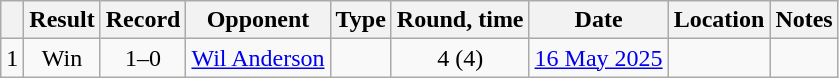<table class="wikitable" style="text-align:center">
<tr>
<th></th>
<th>Result</th>
<th>Record</th>
<th>Opponent</th>
<th>Type</th>
<th>Round, time</th>
<th>Date</th>
<th>Location</th>
<th>Notes</th>
</tr>
<tr>
<td>1</td>
<td>Win</td>
<td>1–0</td>
<td align="left"><a href='#'>Wil Anderson</a></td>
<td></td>
<td>4 (4) </td>
<td><a href='#'>16 May 2025</a></td>
<td style="text-align:left;"></td>
<td style="text-align:left;"></td>
</tr>
</table>
